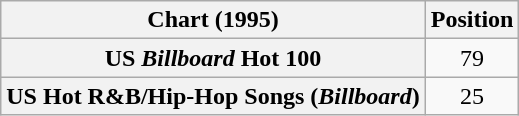<table class="wikitable sortable plainrowheaders" style="text-align:center">
<tr>
<th>Chart (1995)</th>
<th>Position</th>
</tr>
<tr>
<th scope="row">US <em>Billboard</em> Hot 100</th>
<td align="center">79</td>
</tr>
<tr>
<th scope="row">US Hot R&B/Hip-Hop Songs (<em>Billboard</em>)</th>
<td align="center">25</td>
</tr>
</table>
